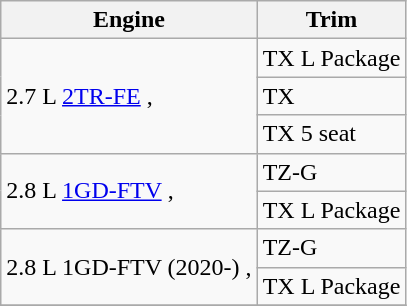<table class="wikitable">
<tr>
<th>Engine</th>
<th>Trim</th>
</tr>
<tr>
<td rowspan=3>2.7 L <a href='#'>2TR-FE</a> , </td>
<td>TX L Package</td>
</tr>
<tr>
<td>TX</td>
</tr>
<tr>
<td>TX 5 seat</td>
</tr>
<tr>
<td rowspan=2>2.8 L <a href='#'>1GD-FTV</a> , </td>
<td>TZ-G</td>
</tr>
<tr>
<td>TX L Package</td>
</tr>
<tr>
<td rowspan=2>2.8 L 1GD-FTV (2020-) , </td>
<td>TZ-G</td>
</tr>
<tr>
<td>TX L Package</td>
</tr>
<tr>
</tr>
</table>
